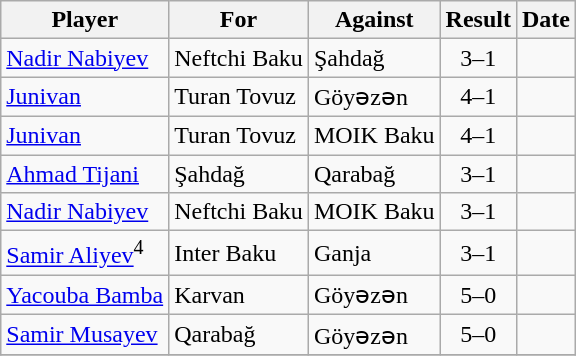<table class="wikitable sortable">
<tr>
<th>Player</th>
<th>For</th>
<th>Against</th>
<th style="text-align:center">Result</th>
<th>Date</th>
</tr>
<tr>
<td> <a href='#'>Nadir Nabiyev</a></td>
<td>Neftchi Baku</td>
<td>Şahdağ</td>
<td style="text-align:center;">3–1</td>
<td></td>
</tr>
<tr>
<td> <a href='#'>Junivan</a></td>
<td>Turan Tovuz</td>
<td>Göyəzən</td>
<td style="text-align:center;">4–1</td>
<td></td>
</tr>
<tr>
<td> <a href='#'>Junivan</a></td>
<td>Turan Tovuz</td>
<td>MOIK Baku</td>
<td style="text-align:center;">4–1</td>
<td></td>
</tr>
<tr>
<td> <a href='#'>Ahmad Tijani</a></td>
<td>Şahdağ</td>
<td>Qarabağ</td>
<td style="text-align:center;">3–1</td>
<td></td>
</tr>
<tr>
<td> <a href='#'>Nadir Nabiyev</a></td>
<td>Neftchi Baku</td>
<td>MOIK Baku</td>
<td style="text-align:center;">3–1</td>
<td></td>
</tr>
<tr>
<td> <a href='#'>Samir Aliyev</a><sup>4</sup></td>
<td>Inter Baku</td>
<td>Ganja</td>
<td style="text-align:center;">3–1</td>
<td></td>
</tr>
<tr>
<td> <a href='#'>Yacouba Bamba</a></td>
<td>Karvan</td>
<td>Göyəzən</td>
<td style="text-align:center;">5–0</td>
<td></td>
</tr>
<tr>
<td> <a href='#'>Samir Musayev</a></td>
<td>Qarabağ</td>
<td>Göyəzən</td>
<td style="text-align:center;">5–0</td>
<td></td>
</tr>
<tr>
</tr>
</table>
